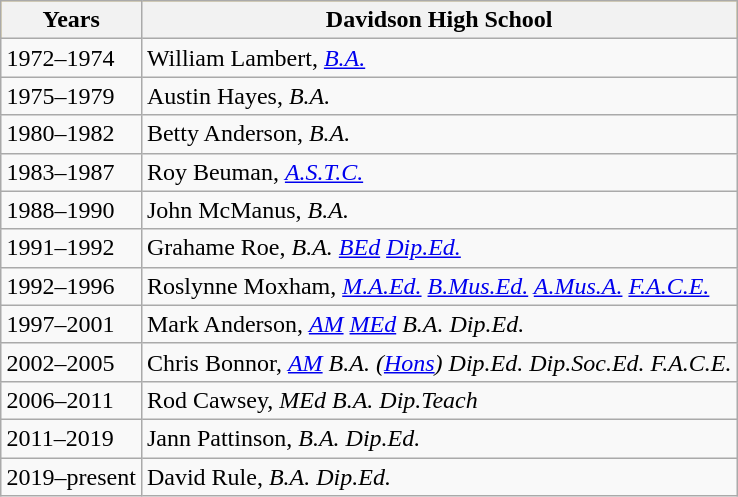<table class="wikitable" style="margin:1em auto;">
<tr style="background:#fc3;">
<th>Years</th>
<th>Davidson High School</th>
</tr>
<tr>
<td>1972–1974</td>
<td>William Lambert, <em><a href='#'>B.A.</a></em></td>
</tr>
<tr>
<td>1975–1979</td>
<td>Austin Hayes, <em>B.A.</em></td>
</tr>
<tr>
<td>1980–1982</td>
<td>Betty Anderson, <em>B.A.</em></td>
</tr>
<tr>
<td>1983–1987</td>
<td>Roy Beuman, <em><a href='#'>A.S.T.C.</a></em></td>
</tr>
<tr>
<td>1988–1990</td>
<td>John McManus, <em>B.A.</em></td>
</tr>
<tr>
<td>1991–1992</td>
<td>Grahame Roe, <em>B.A. <a href='#'>BEd</a> <a href='#'>Dip.Ed.</a></em></td>
</tr>
<tr>
<td>1992–1996</td>
<td>Roslynne Moxham, <em><a href='#'>M.A.Ed.</a> <a href='#'>B.Mus.Ed.</a> <a href='#'>A.Mus.A.</a> <a href='#'>F.A.C.E.</a></em></td>
</tr>
<tr>
<td>1997–2001</td>
<td>Mark Anderson, <em><a href='#'>AM</a> <a href='#'>MEd</a> B.A. Dip.Ed.</em></td>
</tr>
<tr>
<td>2002–2005</td>
<td>Chris Bonnor, <em><a href='#'>AM</a> B.A. (<a href='#'>Hons</a>) Dip.Ed. Dip.Soc.Ed. F.A.C.E.</em></td>
</tr>
<tr>
<td>2006–2011</td>
<td>Rod Cawsey, <em>MEd B.A. Dip.Teach</em></td>
</tr>
<tr>
<td>2011–2019</td>
<td>Jann Pattinson, <em>B.A. Dip.Ed.</em></td>
</tr>
<tr>
<td>2019–present</td>
<td>David Rule, <em>B.A. Dip.Ed.</em></td>
</tr>
</table>
